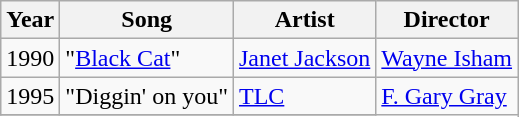<table class="wikitable">
<tr>
<th>Year</th>
<th>Song</th>
<th>Artist</th>
<th>Director</th>
</tr>
<tr>
<td>1990</td>
<td>"<a href='#'>Black Cat</a>"</td>
<td><a href='#'>Janet Jackson</a></td>
<td rowspan"2"><a href='#'>Wayne Isham</a></td>
</tr>
<tr>
<td>1995</td>
<td>"Diggin' on you"</td>
<td><a href='#'>TLC</a></td>
<td rowspan="2"><a href='#'>F. Gary Gray</a></td>
</tr>
<tr>
</tr>
</table>
